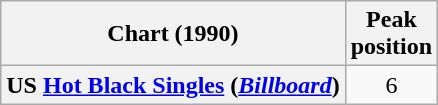<table class="wikitable plainrowheaders" style="text-align:center">
<tr>
<th>Chart (1990)</th>
<th>Peak<br>position</th>
</tr>
<tr>
<th scope="row">US <a href='#'>Hot Black Singles</a> (<a href='#'><em>Billboard</em></a>)</th>
<td>6</td>
</tr>
</table>
